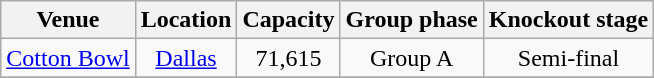<table class="sortable plainrowheaders wikitable">
<tr>
<th scope="col">Venue</th>
<th scope="col">Location</th>
<th scope="col">Capacity</th>
<th scope="col">Group phase</th>
<th scope="col">Knockout stage</th>
</tr>
<tr>
<td align=right><a href='#'>Cotton Bowl</a></td>
<td align=center><a href='#'>Dallas</a></td>
<td align=center>71,615</td>
<td align=center>Group A</td>
<td align=center>Semi-final</td>
</tr>
<tr>
</tr>
</table>
